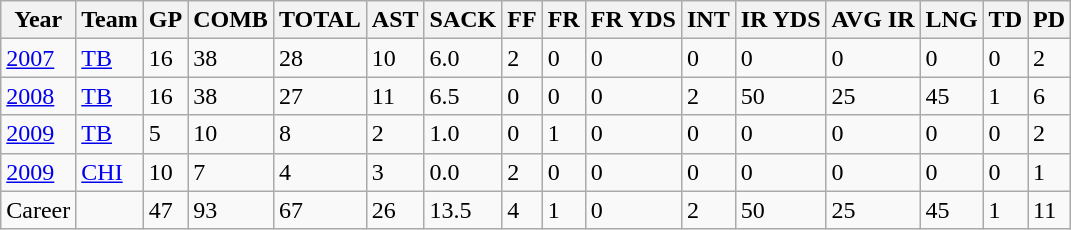<table class="wikitable">
<tr>
<th>Year</th>
<th>Team</th>
<th>GP</th>
<th>COMB</th>
<th>TOTAL</th>
<th>AST</th>
<th>SACK</th>
<th>FF</th>
<th>FR</th>
<th>FR YDS</th>
<th>INT</th>
<th>IR YDS</th>
<th>AVG IR</th>
<th>LNG</th>
<th>TD</th>
<th>PD</th>
</tr>
<tr>
<td><a href='#'>2007</a></td>
<td><a href='#'>TB</a></td>
<td>16</td>
<td>38</td>
<td>28</td>
<td>10</td>
<td>6.0</td>
<td>2</td>
<td>0</td>
<td>0</td>
<td>0</td>
<td>0</td>
<td>0</td>
<td>0</td>
<td>0</td>
<td>2</td>
</tr>
<tr>
<td><a href='#'>2008</a></td>
<td><a href='#'>TB</a></td>
<td>16</td>
<td>38</td>
<td>27</td>
<td>11</td>
<td>6.5</td>
<td>0</td>
<td>0</td>
<td>0</td>
<td>2</td>
<td>50</td>
<td>25</td>
<td>45</td>
<td>1</td>
<td>6</td>
</tr>
<tr>
<td><a href='#'>2009</a></td>
<td><a href='#'>TB</a></td>
<td>5</td>
<td>10</td>
<td>8</td>
<td>2</td>
<td>1.0</td>
<td>0</td>
<td>1</td>
<td>0</td>
<td>0</td>
<td>0</td>
<td>0</td>
<td>0</td>
<td>0</td>
<td>2</td>
</tr>
<tr>
<td><a href='#'>2009</a></td>
<td><a href='#'>CHI</a></td>
<td>10</td>
<td>7</td>
<td>4</td>
<td>3</td>
<td>0.0</td>
<td>2</td>
<td>0</td>
<td>0</td>
<td>0</td>
<td>0</td>
<td>0</td>
<td>0</td>
<td>0</td>
<td>1</td>
</tr>
<tr>
<td>Career</td>
<td></td>
<td>47</td>
<td>93</td>
<td>67</td>
<td>26</td>
<td>13.5</td>
<td>4</td>
<td>1</td>
<td>0</td>
<td>2</td>
<td>50</td>
<td>25</td>
<td>45</td>
<td>1</td>
<td>11</td>
</tr>
</table>
